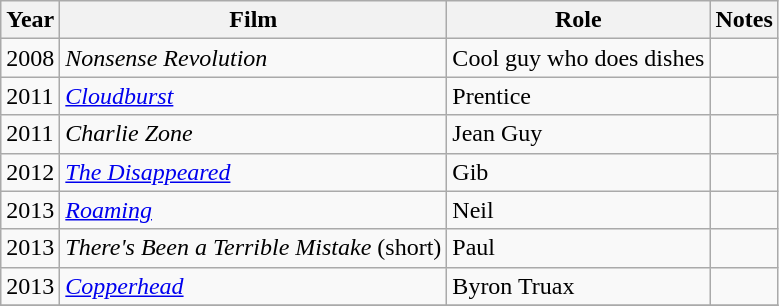<table class="wikitable sortable">
<tr>
<th>Year</th>
<th>Film</th>
<th>Role</th>
<th class="unsortable">Notes</th>
</tr>
<tr>
<td>2008</td>
<td><em>Nonsense Revolution</em></td>
<td>Cool guy who does dishes</td>
<td></td>
</tr>
<tr>
<td>2011</td>
<td><em><a href='#'>Cloudburst</a></em></td>
<td>Prentice</td>
<td></td>
</tr>
<tr>
<td>2011</td>
<td><em>Charlie Zone</em></td>
<td>Jean Guy</td>
<td></td>
</tr>
<tr>
<td>2012</td>
<td><em><a href='#'>The Disappeared</a></em></td>
<td>Gib</td>
<td></td>
</tr>
<tr>
<td>2013</td>
<td><em><a href='#'>Roaming</a></em></td>
<td>Neil</td>
<td></td>
</tr>
<tr>
<td>2013</td>
<td><em>There's Been a Terrible Mistake</em> (short)</td>
<td>Paul</td>
<td></td>
</tr>
<tr>
<td>2013</td>
<td><em><a href='#'>Copperhead</a></em></td>
<td>Byron Truax</td>
<td></td>
</tr>
<tr>
</tr>
</table>
